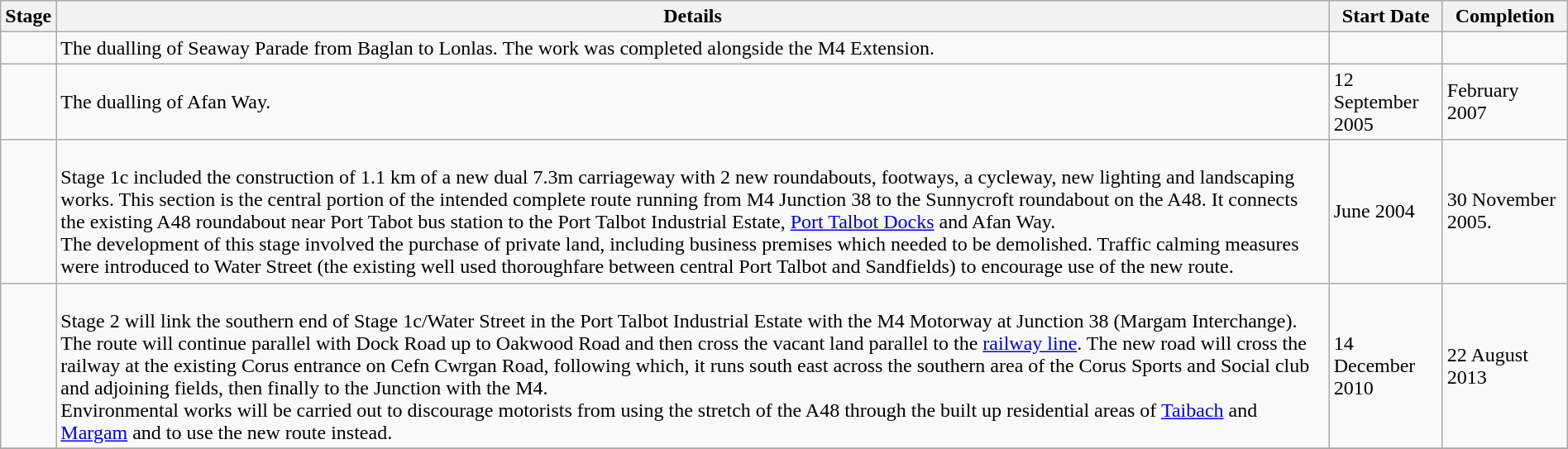<table class="wikitable" width="100%">
<tr>
<th>Stage</th>
<th>Details</th>
<th>Start Date</th>
<th>Completion</th>
</tr>
<tr>
<td></td>
<td>The dualling of Seaway Parade from Baglan to Lonlas.  The work was completed alongside the M4 Extension.</td>
<td></td>
<td></td>
</tr>
<tr>
<td></td>
<td>The dualling of Afan Way.</td>
<td>12 September 2005</td>
<td>February 2007</td>
</tr>
<tr>
<td></td>
<td><br>Stage 1c included the construction of 1.1 km of a new dual 7.3m carriageway with 2 new roundabouts, footways, a cycleway, new lighting and landscaping works.  This section is the central portion of the intended complete route running from M4 Junction 38 to the Sunnycroft roundabout on the A48.  It connects the existing A48 roundabout near Port Tabot bus station to the Port Talbot Industrial Estate, <a href='#'>Port Talbot Docks</a> and Afan Way.<br>The development of this stage involved the purchase of private land, including business premises which needed to be demolished.  Traffic calming measures were introduced to Water Street (the existing well used thoroughfare between central Port Talbot and Sandfields) to encourage use of the new route.</td>
<td>June 2004</td>
<td>30 November 2005.</td>
</tr>
<tr>
<td></td>
<td><br>Stage 2 will link the southern end of Stage 1c/Water Street in the Port Talbot Industrial Estate with the M4 Motorway at Junction 38 (Margam Interchange).  The route will continue parallel with Dock Road up to Oakwood Road and then cross the vacant land parallel to the <a href='#'>railway line</a>.  The new road will cross the railway at the existing Corus entrance on Cefn Cwrgan Road, following which, it runs south east across the southern area of the Corus Sports and Social club and adjoining fields, then finally to the Junction with the M4.<br>Environmental works will be carried out to discourage motorists from using the stretch of the A48 through the built up residential areas of <a href='#'>Taibach</a> and <a href='#'>Margam</a> and to use the new route instead.</td>
<td>14 December 2010</td>
<td>22 August 2013</td>
</tr>
<tr>
</tr>
</table>
